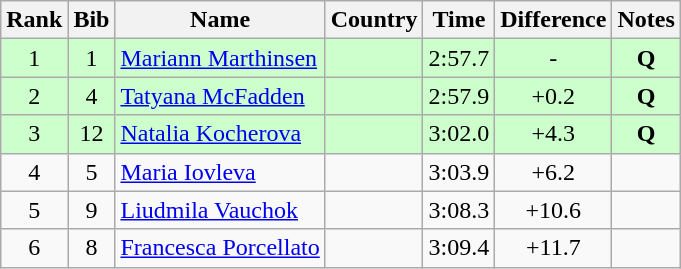<table class="wikitable sortable" style="text-align:center">
<tr>
<th>Rank</th>
<th>Bib</th>
<th>Name</th>
<th>Country</th>
<th>Time</th>
<th>Difference</th>
<th>Notes</th>
</tr>
<tr bgcolor=ccffcc>
<td>1</td>
<td>1</td>
<td align=left><a href='#'>Mariann Marthinsen</a></td>
<td align=left></td>
<td>2:57.7</td>
<td>-</td>
<td><strong>Q</strong></td>
</tr>
<tr bgcolor=ccffcc>
<td>2</td>
<td>4</td>
<td align=left><a href='#'>Tatyana McFadden</a></td>
<td align=left></td>
<td>2:57.9</td>
<td>+0.2</td>
<td><strong>Q</strong></td>
</tr>
<tr bgcolor=ccffcc>
<td>3</td>
<td>12</td>
<td align=left><a href='#'>Natalia Kocherova</a></td>
<td align=left></td>
<td>3:02.0</td>
<td>+4.3</td>
<td><strong>Q</strong></td>
</tr>
<tr>
<td>4</td>
<td>5</td>
<td align=left><a href='#'>Maria Iovleva</a></td>
<td align=left></td>
<td>3:03.9</td>
<td>+6.2</td>
<td></td>
</tr>
<tr>
<td>5</td>
<td>9</td>
<td align=left><a href='#'>Liudmila Vauchok</a></td>
<td align=left></td>
<td>3:08.3</td>
<td>+10.6</td>
<td></td>
</tr>
<tr>
<td>6</td>
<td>8</td>
<td align=left><a href='#'>Francesca Porcellato</a></td>
<td align=left></td>
<td>3:09.4</td>
<td>+11.7</td>
<td></td>
</tr>
</table>
